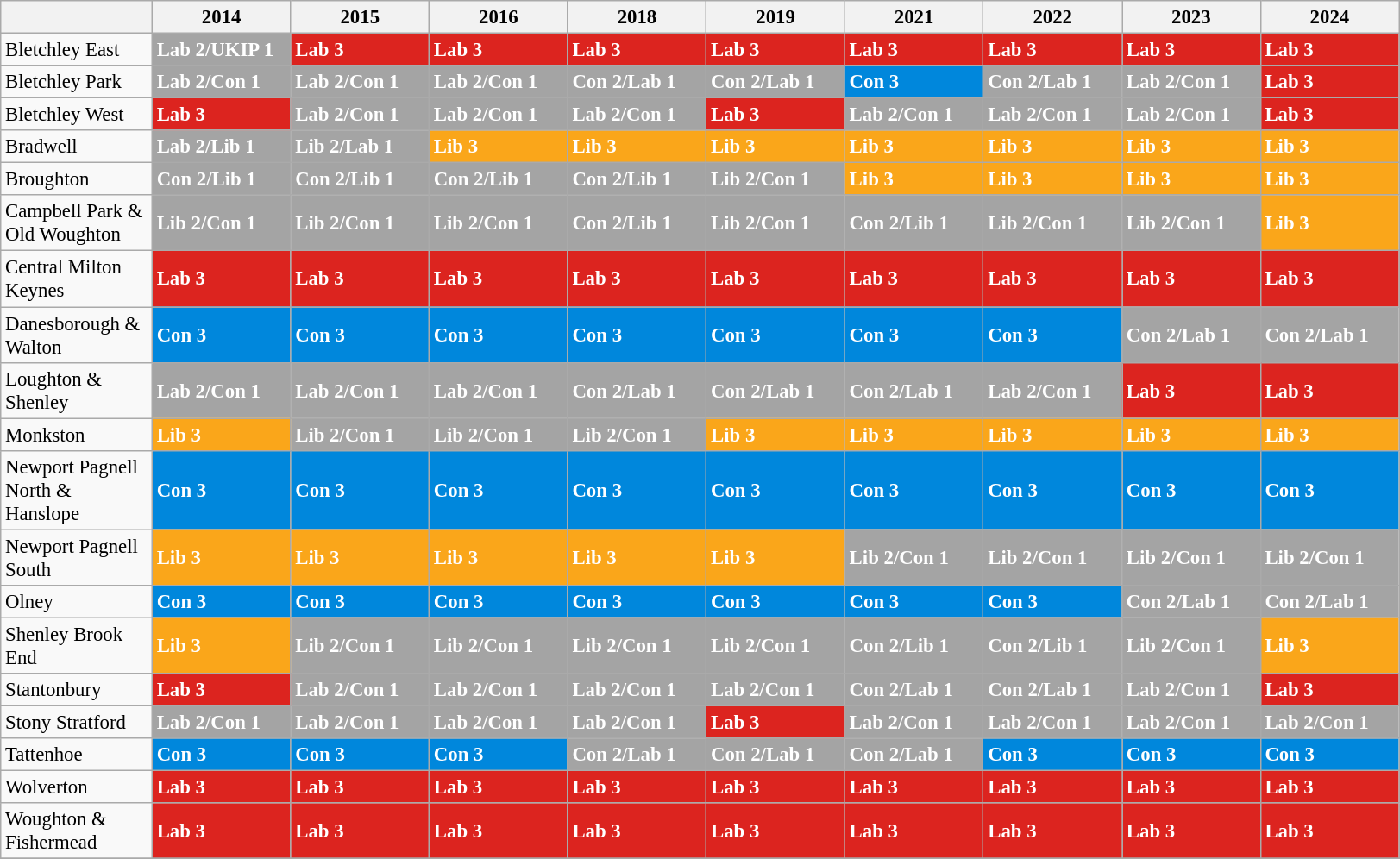<table class="wikitable" style="font-size: 95%;">
<tr>
<th></th>
<th>2014</th>
<th>2015</th>
<th>2016</th>
<th>2018</th>
<th>2019</th>
<th>2021</th>
<th>2022</th>
<th>2023</th>
<th>2024</th>
</tr>
<tr>
<td width=110>Bletchley East</td>
<td width=100 style="background:#A4A4A4; color:white"><strong>Lab 2/UKIP 1</strong></td>
<td width=100 style="background:#DC241f; color:white"><strong>Lab 3</strong></td>
<td width=100 style="background:#DC241f; color:white"><strong>Lab 3</strong></td>
<td width=100 style="background:#DC241f; color:white"><strong>Lab 3</strong></td>
<td width=100 style="background:#DC241f; color:white"><strong>Lab 3</strong></td>
<td width=100 style="background:#DC241f; color:white"><strong>Lab 3</strong></td>
<td width=100 style="background:#DC241f; color:white"><strong>Lab 3</strong></td>
<td width=100 style="background:#DC241f; color:white"><strong>Lab 3</strong></td>
<td width=100 style="background:#DC241f; color:white"><strong>Lab 3</strong></td>
</tr>
<tr>
<td width=110>Bletchley Park</td>
<td width=100 style="background:#A4A4A4; color:white"><strong>Lab 2/Con 1</strong></td>
<td width=100 style="background:#A4A4A4; color:white"><strong>Lab 2/Con 1</strong></td>
<td width=100 style="background:#A4A4A4; color:white"><strong>Lab 2/Con 1</strong></td>
<td width=100 style="background:#A4A4A4; color:white"><strong>Con 2/Lab 1</strong></td>
<td width=100 style="background:#A4A4A4; color:white"><strong>Con 2/Lab 1</strong></td>
<td width=100 style="background:#0087DC; color:white"><strong>Con 3</strong></td>
<td width=100 style="background:#A4A4A4; color:white"><strong>Con 2/Lab 1</strong></td>
<td width=100 style="background:#A4A4A4; color:white"><strong>Lab 2/Con 1</strong></td>
<td width=100 style="background:#DC241f; color:white"><strong>Lab 3</strong></td>
</tr>
<tr>
<td width=110>Bletchley West</td>
<td width=100 style="background:#DC241f; color:white"><strong>Lab 3</strong></td>
<td width=100 style="background:#A4A4A4; color:white"><strong>Lab 2/Con 1</strong></td>
<td width=100 style="background:#A4A4A4; color:white"><strong>Lab 2/Con 1</strong></td>
<td width=100 style="background:#A4A4A4; color:white"><strong>Lab 2/Con 1</strong></td>
<td width=100 style="background:#DC241f; color:white"><strong>Lab 3</strong></td>
<td width=100 style="background:#A4A4A4; color:white"><strong>Lab 2/Con 1</strong></td>
<td width=100 style="background:#A4A4A4; color:white"><strong>Lab 2/Con 1</strong></td>
<td width=100 style="background:#A4A4A4; color:white"><strong>Lab 2/Con 1</strong></td>
<td width=100 style="background:#DC241f; color:white"><strong>Lab 3</strong></td>
</tr>
<tr>
<td width=110>Bradwell</td>
<td width=100 style="background:#A4A4A4; color:white"><strong>Lab 2/Lib 1</strong></td>
<td width=100 style="background:#A4A4A4; color:white"><strong>Lib 2/Lab 1</strong></td>
<td width=100 style="background:#faa61a; color:white"><strong>Lib 3</strong></td>
<td width=100 style="background:#faa61a; color:white"><strong>Lib 3</strong></td>
<td width=100 style="background:#faa61a; color:white"><strong>Lib 3</strong></td>
<td width=100 style="background:#faa61a; color:white"><strong>Lib 3</strong></td>
<td width=100 style="background:#faa61a; color:white"><strong>Lib 3</strong></td>
<td width=100 style="background:#faa61a; color:white"><strong>Lib 3</strong></td>
<td width=100 style="background:#faa61a; color:white"><strong>Lib 3</strong></td>
</tr>
<tr>
<td width=110>Broughton</td>
<td width=100 style="background:#A4A4A4; color:white"><strong>Con 2/Lib 1</strong></td>
<td width=100 style="background:#A4A4A4; color:white"><strong>Con 2/Lib 1</strong></td>
<td width=100 style="background:#A4A4A4; color:white"><strong>Con 2/Lib 1</strong></td>
<td width=100 style="background:#A4A4A4; color:white"><strong>Con 2/Lib 1</strong></td>
<td width=100 style="background:#A4A4A4; color:white"><strong>Lib 2/Con 1</strong></td>
<td width=100 style="background:#faa61a; color:white"><strong>Lib 3</strong></td>
<td width=100 style="background:#faa61a; color:white"><strong>Lib 3</strong></td>
<td width=100 style="background:#faa61a; color:white"><strong>Lib 3</strong></td>
<td width=100 style="background:#faa61a; color:white"><strong>Lib 3</strong></td>
</tr>
<tr>
<td width=110>Campbell Park & Old Woughton</td>
<td width=100 style="background:#A4A4A4; color:white"><strong>Lib 2/Con 1</strong></td>
<td width=100 style="background:#A4A4A4; color:white"><strong>Lib 2/Con 1</strong></td>
<td width=100 style="background:#A4A4A4; color:white"><strong>Lib 2/Con 1</strong></td>
<td width=100 style="background:#A4A4A4; color:white"><strong>Con 2/Lib 1</strong></td>
<td width=100 style="background:#A4A4A4; color:white"><strong>Lib 2/Con 1</strong></td>
<td width=100 style="background:#A4A4A4; color:white"><strong>Con 2/Lib 1</strong></td>
<td width=100 style="background:#A4A4A4; color:white"><strong>Lib 2/Con 1</strong></td>
<td width=100 style="background:#A4A4A4; color:white"><strong>Lib 2/Con 1</strong></td>
<td width=100 style="background:#faa61a; color:white"><strong>Lib 3</strong></td>
</tr>
<tr>
<td width=110>Central Milton Keynes</td>
<td width=100 style="background:#DC241f; color:white"><strong>Lab 3</strong></td>
<td width=100 style="background:#DC241f; color:white"><strong>Lab 3</strong></td>
<td width=100 style="background:#DC241f; color:white"><strong>Lab 3</strong></td>
<td width=100 style="background:#DC241f; color:white"><strong>Lab 3</strong></td>
<td width=100 style="background:#DC241f; color:white"><strong>Lab 3</strong></td>
<td width=100 style="background:#DC241f; color:white"><strong>Lab 3</strong></td>
<td width=100 style="background:#DC241f; color:white"><strong>Lab 3</strong></td>
<td width=100 style="background:#DC241f; color:white"><strong>Lab 3</strong></td>
<td width=100 style="background:#DC241f; color:white"><strong>Lab 3</strong></td>
</tr>
<tr>
<td width=110>Danesborough & Walton</td>
<td width=100 style="background:#0087DC; color:white"><strong>Con 3</strong></td>
<td width=100 style="background:#0087DC; color:white"><strong>Con 3</strong></td>
<td width=100 style="background:#0087DC; color:white"><strong>Con 3</strong></td>
<td width=100 style="background:#0087DC; color:white"><strong>Con 3</strong></td>
<td width=100 style="background:#0087DC; color:white"><strong>Con 3</strong></td>
<td width=100 style="background:#0087DC; color:white"><strong>Con 3</strong></td>
<td width=100 style="background:#0087DC; color:white"><strong>Con 3</strong></td>
<td width=100 style="background:#A4A4A4; color:white"><strong>Con 2/Lab 1</strong></td>
<td width=100 style="background:#A4A4A4; color:white"><strong>Con 2/Lab 1</strong></td>
</tr>
<tr>
<td width=110>Loughton & Shenley</td>
<td width=100 style="background:#A4A4A4; color:white"><strong>Lab 2/Con 1</strong></td>
<td width=100 style="background:#A4A4A4; color:white"><strong>Lab 2/Con 1</strong></td>
<td width=100 style="background:#A4A4A4; color:white"><strong>Lab 2/Con 1</strong></td>
<td width=100 style="background:#A4A4A4; color:white"><strong>Con 2/Lab 1</strong></td>
<td width=100 style="background:#A4A4A4; color:white"><strong>Con 2/Lab 1</strong></td>
<td width=100 style="background:#A4A4A4; color:white"><strong>Con 2/Lab 1</strong></td>
<td width=100 style="background:#A4A4A4; color:white"><strong>Lab 2/Con 1</strong></td>
<td width=100 style="background:#DC241f; color:white"><strong>Lab 3</strong></td>
<td width=100 style="background:#DC241f; color:white"><strong>Lab 3</strong></td>
</tr>
<tr>
<td width=110>Monkston</td>
<td width=100 style="background:#faa61a; color:white"><strong>Lib 3</strong></td>
<td width=100 style="background:#A4A4A4; color:white"><strong>Lib 2/Con 1</strong></td>
<td width=100 style="background:#A4A4A4; color:white"><strong>Lib 2/Con 1</strong></td>
<td width=100 style="background:#A4A4A4; color:white"><strong>Lib 2/Con 1</strong></td>
<td width=100 style="background:#faa61a; color:white"><strong>Lib 3</strong></td>
<td width=100 style="background:#faa61a; color:white"><strong>Lib 3</strong></td>
<td width=100 style="background:#faa61a; color:white"><strong>Lib 3</strong></td>
<td width=100 style="background:#faa61a; color:white"><strong>Lib 3</strong></td>
<td width=100 style="background:#faa61a; color:white"><strong>Lib 3</strong></td>
</tr>
<tr>
<td width=110>Newport Pagnell North & Hanslope</td>
<td width=100 style="background:#0087DC; color:white"><strong>Con 3</strong></td>
<td width=100 style="background:#0087DC; color:white"><strong>Con 3</strong></td>
<td width=100 style="background:#0087DC; color:white"><strong>Con 3</strong></td>
<td width=100 style="background:#0087DC; color:white"><strong>Con 3</strong></td>
<td width=100 style="background:#0087DC; color:white"><strong>Con 3</strong></td>
<td width=100 style="background:#0087DC; color:white"><strong>Con 3</strong></td>
<td width=100 style="background:#0087DC; color:white"><strong>Con 3</strong></td>
<td width=100 style="background:#0087DC; color:white"><strong>Con 3</strong></td>
<td width=100 style="background:#0087DC; color:white"><strong>Con 3</strong></td>
</tr>
<tr>
<td width=110>Newport Pagnell South</td>
<td width=100 style="background:#faa61a; color:white"><strong>Lib 3</strong></td>
<td width=100 style="background:#faa61a; color:white"><strong>Lib 3</strong></td>
<td width=100 style="background:#faa61a; color:white"><strong>Lib 3</strong></td>
<td width=100 style="background:#faa61a; color:white"><strong>Lib 3</strong></td>
<td width=100 style="background:#faa61a; color:white"><strong>Lib 3</strong></td>
<td width=100 style="background:#A4A4A4; color:white"><strong>Lib 2/Con 1</strong></td>
<td width=100 style="background:#A4A4A4; color:white"><strong>Lib 2/Con 1</strong></td>
<td width=100 style="background:#A4A4A4; color:white"><strong>Lib 2/Con 1</strong></td>
<td width=100 style="background:#A4A4A4; color:white"><strong>Lib 2/Con 1</strong></td>
</tr>
<tr>
<td width=110>Olney</td>
<td width=100 style="background:#0087DC; color:white"><strong>Con 3</strong></td>
<td width=100 style="background:#0087DC; color:white"><strong>Con 3</strong></td>
<td width=100 style="background:#0087DC; color:white"><strong>Con 3</strong></td>
<td width=100 style="background:#0087DC; color:white"><strong>Con 3</strong></td>
<td width=100 style="background:#0087DC; color:white"><strong>Con 3</strong></td>
<td width=100 style="background:#0087DC; color:white"><strong>Con 3</strong></td>
<td width=100 style="background:#0087DC; color:white"><strong>Con 3</strong></td>
<td width=100 style="background:#A4A4A4; color:white"><strong>Con 2/Lab 1</strong></td>
<td width=100 style="background:#A4A4A4; color:white"><strong>Con 2/Lab 1</strong></td>
</tr>
<tr>
<td width=110>Shenley Brook End</td>
<td width=100 style="background:#faa61a; color:white"><strong>Lib 3</strong></td>
<td width=100 style="background:#A4A4A4; color:white"><strong>Lib 2/Con 1</strong></td>
<td width=100 style="background:#A4A4A4; color:white"><strong>Lib 2/Con 1</strong></td>
<td width=100 style="background:#A4A4A4; color:white"><strong>Lib 2/Con 1</strong></td>
<td width=100 style="background:#A4A4A4; color:white"><strong>Lib 2/Con 1</strong></td>
<td width=100 style="background:#A4A4A4; color:white"><strong>Con 2/Lib 1</strong></td>
<td width=100 style="background:#A4A4A4; color:white"><strong>Con 2/Lib 1</strong></td>
<td width=100 style="background:#A4A4A4; color:white"><strong>Lib 2/Con 1</strong></td>
<td width=100 style="background:#faa61a; color:white"><strong>Lib 3</strong></td>
</tr>
<tr>
<td width=110>Stantonbury</td>
<td width=100 style="background:#DC241f; color:white"><strong>Lab 3</strong></td>
<td width=100 style="background:#A4A4A4; color:white"><strong>Lab 2/Con 1</strong></td>
<td width=100 style="background:#A4A4A4; color:white"><strong>Lab 2/Con 1</strong></td>
<td width=100 style="background:#A4A4A4; color:white"><strong>Lab 2/Con 1</strong></td>
<td width=100 style="background:#A4A4A4; color:white"><strong>Lab 2/Con 1</strong></td>
<td width=100 style="background:#A4A4A4; color:white"><strong>Con 2/Lab 1</strong></td>
<td width=100 style="background:#A4A4A4; color:white"><strong>Con 2/Lab 1</strong></td>
<td width=100 style="background:#A4A4A4; color:white"><strong>Lab 2/Con 1</strong></td>
<td width=100 style="background:#DC241f; color:white"><strong>Lab 3</strong></td>
</tr>
<tr>
<td width=110>Stony Stratford</td>
<td width=100 style="background:#A4A4A4; color:white"><strong>Lab 2/Con 1</strong></td>
<td width=100 style="background:#A4A4A4; color:white"><strong>Lab 2/Con 1</strong></td>
<td width=100 style="background:#A4A4A4; color:white"><strong>Lab 2/Con 1</strong></td>
<td width=100 style="background:#A4A4A4; color:white"><strong>Lab 2/Con 1</strong></td>
<td width=100 style="background:#DC241f; color:white"><strong>Lab 3</strong></td>
<td width=100 style="background:#A4A4A4; color:white"><strong>Lab 2/Con 1</strong></td>
<td width=100 style="background:#A4A4A4; color:white"><strong>Lab 2/Con 1</strong></td>
<td width=100 style="background:#A4A4A4; color:white"><strong>Lab 2/Con 1</strong></td>
<td width=100 style="background:#A4A4A4; color:white"><strong>Lab 2/Con 1</strong></td>
</tr>
<tr>
<td width=110>Tattenhoe</td>
<td width=100 style="background:#0087DC; color:white"><strong>Con 3</strong></td>
<td width=100 style="background:#0087DC; color:white"><strong>Con 3</strong></td>
<td width=100 style="background:#0087DC; color:white"><strong>Con 3</strong></td>
<td width=100 style="background:#A4A4A4; color:white"><strong>Con 2/Lab 1</strong></td>
<td width=100 style="background:#A4A4A4; color:white"><strong>Con 2/Lab 1</strong></td>
<td width=100 style="background:#A4A4A4; color:white"><strong>Con 2/Lab 1</strong></td>
<td width=100 style="background:#0087DC; color:white"><strong>Con 3</strong></td>
<td width=100 style="background:#0087DC; color:white"><strong>Con 3</strong></td>
<td width=100 style="background:#0087DC; color:white"><strong>Con 3</strong></td>
</tr>
<tr>
<td width=110>Wolverton</td>
<td width=100 style="background:#DC241f; color:white"><strong>Lab 3</strong></td>
<td width=100 style="background:#DC241f; color:white"><strong>Lab 3</strong></td>
<td width=100 style="background:#DC241f; color:white"><strong>Lab 3</strong></td>
<td width=100 style="background:#DC241f; color:white"><strong>Lab 3</strong></td>
<td width=100 style="background:#DC241f; color:white"><strong>Lab 3</strong></td>
<td width=100 style="background:#DC241f; color:white"><strong>Lab 3</strong></td>
<td width=100 style="background:#DC241f; color:white"><strong>Lab 3</strong></td>
<td width=100 style="background:#DC241f; color:white"><strong>Lab 3</strong></td>
<td width=100 style="background:#DC241f; color:white"><strong>Lab 3</strong></td>
</tr>
<tr>
<td width=110>Woughton & Fishermead</td>
<td width=100 style="background:#DC241f; color:white"><strong>Lab 3</strong></td>
<td width=100 style="background:#DC241f; color:white"><strong>Lab 3</strong></td>
<td width=100 style="background:#DC241f; color:white"><strong>Lab 3</strong></td>
<td width=100 style="background:#DC241f; color:white"><strong>Lab 3</strong></td>
<td width=100 style="background:#DC241f; color:white"><strong>Lab 3</strong></td>
<td width=100 style="background:#DC241f; color:white"><strong>Lab 3</strong></td>
<td width=100 style="background:#DC241f; color:white"><strong>Lab 3</strong></td>
<td width=100 style="background:#DC241f; color:white"><strong>Lab 3</strong></td>
<td width=100 style="background:#DC241f; color:white"><strong>Lab 3</strong></td>
</tr>
<tr>
</tr>
</table>
